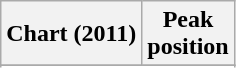<table class="wikitable plainrowheaders sortable" border="1">
<tr>
<th scope="col">Chart (2011)</th>
<th scope="col">Peak<br>position</th>
</tr>
<tr>
</tr>
<tr>
</tr>
</table>
